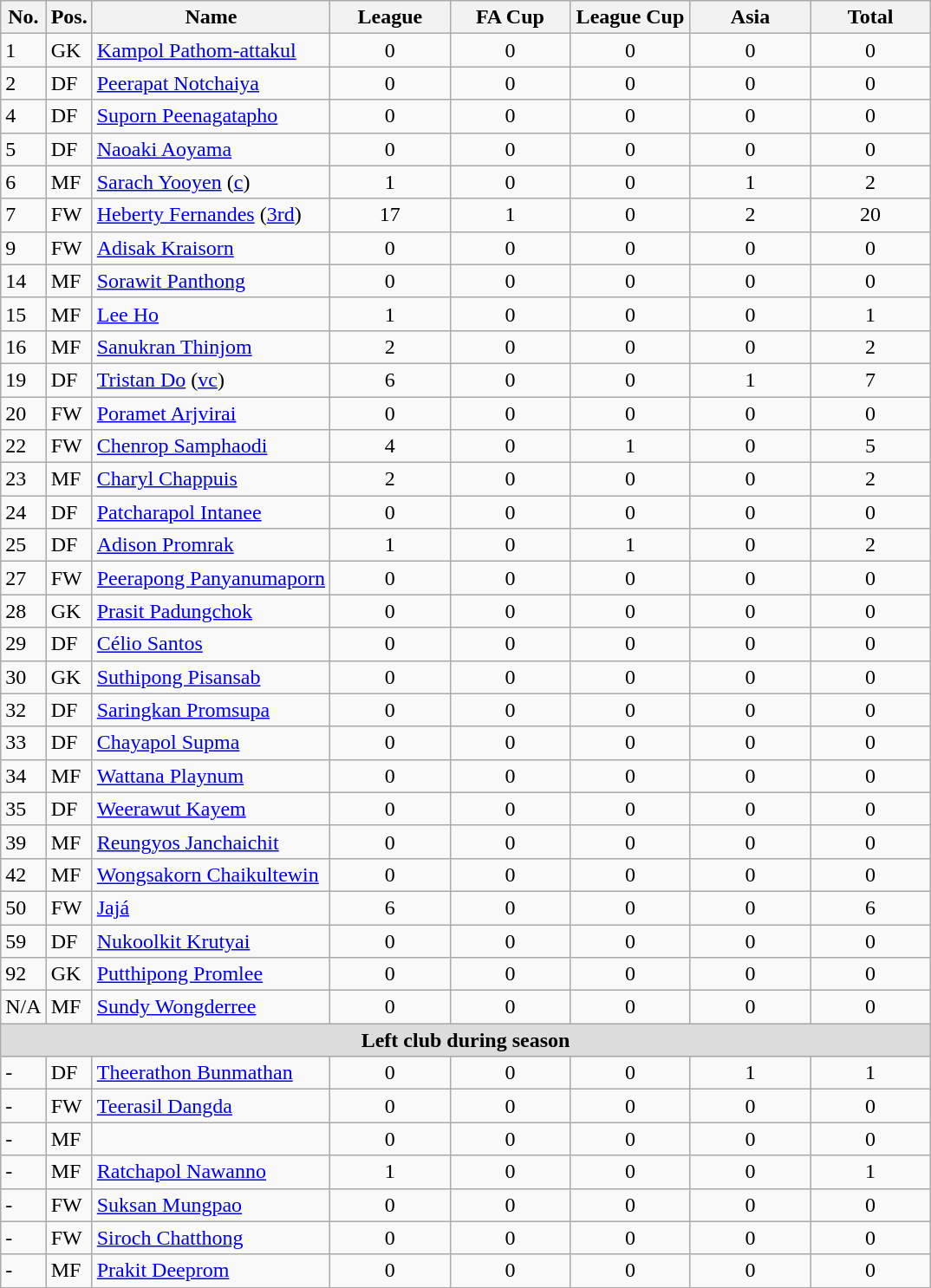<table class="wikitable" style="text-align:center">
<tr>
<th rowspan="1" valign="bottom">No.</th>
<th rowspan="1" valign="bottom">Pos.</th>
<th rowspan="1" valign="bottom">Name</th>
<th rowspan="1" width="85">League</th>
<th rowspan="1" width="85">FA Cup</th>
<th rowspan="1" width="85">League Cup</th>
<th rowspan="1" width="85">Asia</th>
<th rowspan="1" width="85">Total</th>
</tr>
<tr>
<td align="left">1</td>
<td align="left">GK</td>
<td align="left"> <a href='#'>Kampol Pathom-attakul</a></td>
<td>0</td>
<td>0</td>
<td>0</td>
<td>0</td>
<td>0</td>
</tr>
<tr>
<td align="left">2</td>
<td align="left">DF</td>
<td align="left"> <a href='#'>Peerapat Notchaiya</a></td>
<td>0</td>
<td>0</td>
<td>0</td>
<td>0</td>
<td>0</td>
</tr>
<tr>
<td align="left">4</td>
<td align="left">DF</td>
<td align="left"> <a href='#'>Suporn Peenagatapho</a></td>
<td>0</td>
<td>0</td>
<td>0</td>
<td>0</td>
<td>0</td>
</tr>
<tr>
<td align="left">5</td>
<td align="left">DF</td>
<td align="left"> <a href='#'>Naoaki Aoyama</a></td>
<td>0</td>
<td>0</td>
<td>0</td>
<td>0</td>
<td>0</td>
</tr>
<tr>
<td align="left">6</td>
<td align="left">MF</td>
<td align="left"> <a href='#'>Sarach Yooyen</a> (<a href='#'>c</a>)</td>
<td>1</td>
<td>0</td>
<td>0</td>
<td>1</td>
<td>2</td>
</tr>
<tr>
<td align="left">7</td>
<td align="left">FW</td>
<td align="left"> <a href='#'>Heberty Fernandes</a> (<a href='#'>3rd</a>)</td>
<td>17</td>
<td>1</td>
<td>0</td>
<td>2</td>
<td>20</td>
</tr>
<tr>
<td align="left">9</td>
<td align="left">FW</td>
<td align="left"> <a href='#'>Adisak Kraisorn</a></td>
<td>0</td>
<td>0</td>
<td>0</td>
<td>0</td>
<td>0</td>
</tr>
<tr>
<td align="left">14</td>
<td align="left">MF</td>
<td align="left"> <a href='#'>Sorawit Panthong</a></td>
<td>0</td>
<td>0</td>
<td>0</td>
<td>0</td>
<td>0</td>
</tr>
<tr>
<td align="left">15</td>
<td align="left">MF</td>
<td align="left"> <a href='#'>Lee Ho</a></td>
<td>1</td>
<td>0</td>
<td>0</td>
<td>0</td>
<td>1</td>
</tr>
<tr>
<td align="left">16</td>
<td align="left">MF</td>
<td align="left"> <a href='#'>Sanukran Thinjom</a></td>
<td>2</td>
<td>0</td>
<td>0</td>
<td>0</td>
<td>2</td>
</tr>
<tr>
<td align="left">19</td>
<td align="left">DF</td>
<td align="left"> <a href='#'>Tristan Do</a> (<a href='#'>vc</a>)</td>
<td>6</td>
<td>0</td>
<td>0</td>
<td>1</td>
<td>7</td>
</tr>
<tr>
<td align="left">20</td>
<td align="left">FW</td>
<td align="left"> <a href='#'>Poramet Arjvirai</a></td>
<td>0</td>
<td>0</td>
<td>0</td>
<td>0</td>
<td>0</td>
</tr>
<tr>
<td align="left">22</td>
<td align="left">FW</td>
<td align="left"> <a href='#'>Chenrop Samphaodi</a></td>
<td>4</td>
<td>0</td>
<td>1</td>
<td>0</td>
<td>5</td>
</tr>
<tr>
<td align="left">23</td>
<td align="left">MF</td>
<td align="left"> <a href='#'>Charyl Chappuis</a></td>
<td>2</td>
<td>0</td>
<td>0</td>
<td>0</td>
<td>2</td>
</tr>
<tr>
<td align="left">24</td>
<td align="left">DF</td>
<td align="left"> <a href='#'>Patcharapol Intanee</a></td>
<td>0</td>
<td>0</td>
<td>0</td>
<td>0</td>
<td>0</td>
</tr>
<tr>
<td align="left">25</td>
<td align="left">DF</td>
<td align="left"> <a href='#'>Adison Promrak</a></td>
<td>1</td>
<td>0</td>
<td>1</td>
<td>0</td>
<td>2</td>
</tr>
<tr>
<td align="left">27</td>
<td align="left">FW</td>
<td align="left"> <a href='#'>Peerapong Panyanumaporn</a></td>
<td>0</td>
<td>0</td>
<td>0</td>
<td>0</td>
<td>0</td>
</tr>
<tr>
<td align="left">28</td>
<td align="left">GK</td>
<td align="left"> <a href='#'>Prasit Padungchok</a></td>
<td>0</td>
<td>0</td>
<td>0</td>
<td>0</td>
<td>0</td>
</tr>
<tr>
<td align="left">29</td>
<td align="left">DF</td>
<td align="left"> <a href='#'>Célio Santos</a></td>
<td>0</td>
<td>0</td>
<td>0</td>
<td>0</td>
<td>0</td>
</tr>
<tr>
<td align="left">30</td>
<td align="left">GK</td>
<td align="left"> <a href='#'>Suthipong Pisansab</a></td>
<td>0</td>
<td>0</td>
<td>0</td>
<td>0</td>
<td>0</td>
</tr>
<tr>
<td align="left">32</td>
<td align="left">DF</td>
<td align="left"> <a href='#'>Saringkan Promsupa</a></td>
<td>0</td>
<td>0</td>
<td>0</td>
<td>0</td>
<td>0</td>
</tr>
<tr>
<td align="left">33</td>
<td align="left">DF</td>
<td align="left"> <a href='#'>Chayapol Supma</a></td>
<td>0</td>
<td>0</td>
<td>0</td>
<td>0</td>
<td>0</td>
</tr>
<tr>
<td align="left">34</td>
<td align="left">MF</td>
<td align="left"> <a href='#'>Wattana Playnum</a></td>
<td>0</td>
<td>0</td>
<td>0</td>
<td>0</td>
<td>0</td>
</tr>
<tr>
<td align="left">35</td>
<td align="left">DF</td>
<td align="left"> <a href='#'>Weerawut Kayem</a></td>
<td>0</td>
<td>0</td>
<td>0</td>
<td>0</td>
<td>0</td>
</tr>
<tr>
<td align="left">39</td>
<td align="left">MF</td>
<td align="left"> <a href='#'>Reungyos Janchaichit</a></td>
<td>0</td>
<td>0</td>
<td>0</td>
<td>0</td>
<td>0</td>
</tr>
<tr>
<td align="left">42</td>
<td align="left">MF</td>
<td align="left"> <a href='#'>Wongsakorn Chaikultewin</a></td>
<td>0</td>
<td>0</td>
<td>0</td>
<td>0</td>
<td>0</td>
</tr>
<tr>
<td align="left">50</td>
<td align="left">FW</td>
<td align="left"> <a href='#'>Jajá</a></td>
<td>6</td>
<td>0</td>
<td>0</td>
<td>0</td>
<td>6</td>
</tr>
<tr>
<td align="left">59</td>
<td align="left">DF</td>
<td align="left"> <a href='#'>Nukoolkit Krutyai</a></td>
<td>0</td>
<td>0</td>
<td>0</td>
<td>0</td>
<td>0</td>
</tr>
<tr>
<td align="left">92</td>
<td align="left">GK</td>
<td align="left"> <a href='#'>Putthipong Promlee</a></td>
<td>0</td>
<td>0</td>
<td>0</td>
<td>0</td>
<td>0</td>
</tr>
<tr>
<td align="left">N/A</td>
<td align="left">MF</td>
<td align="left"> <a href='#'>Sundy Wongderree</a></td>
<td>0</td>
<td>0</td>
<td>0</td>
<td>0</td>
<td>0</td>
</tr>
<tr>
<th colspan="15" style="background:#dcdcdc; text-align:center;">Left club during season</th>
</tr>
<tr>
<td align="left">-</td>
<td align="left">DF</td>
<td align="left"> <a href='#'>Theerathon Bunmathan</a></td>
<td>0</td>
<td>0</td>
<td>0</td>
<td>1</td>
<td>1</td>
</tr>
<tr>
<td align="left">-</td>
<td align="left">FW</td>
<td align="left"> <a href='#'>Teerasil Dangda</a></td>
<td>0</td>
<td>0</td>
<td>0</td>
<td>0</td>
<td>0</td>
</tr>
<tr>
<td align="left">-</td>
<td align="left">MF</td>
<td align="left"></td>
<td>0</td>
<td>0</td>
<td>0</td>
<td>0</td>
<td>0</td>
</tr>
<tr>
<td align="left">-</td>
<td align="left">MF</td>
<td align="left"> <a href='#'>Ratchapol Nawanno</a></td>
<td>1</td>
<td>0</td>
<td>0</td>
<td>0</td>
<td>1</td>
</tr>
<tr>
<td align="left">-</td>
<td align="left">FW</td>
<td align="left"> <a href='#'>Suksan Mungpao</a></td>
<td>0</td>
<td>0</td>
<td>0</td>
<td>0</td>
<td>0</td>
</tr>
<tr>
<td align="left">-</td>
<td align="left">FW</td>
<td align="left"> <a href='#'>Siroch Chatthong</a></td>
<td>0</td>
<td>0</td>
<td>0</td>
<td>0</td>
<td>0</td>
</tr>
<tr>
<td align="left">-</td>
<td align="left">MF</td>
<td align="left"> <a href='#'>Prakit Deeprom</a></td>
<td>0</td>
<td>0</td>
<td>0</td>
<td>0</td>
<td>0</td>
</tr>
</table>
